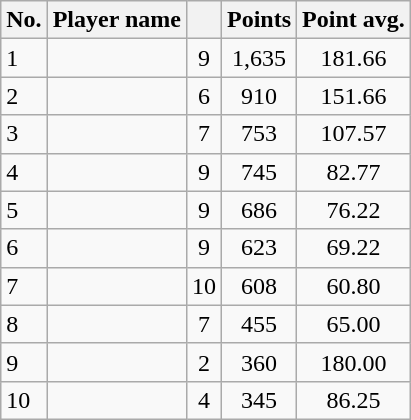<table class="sortable wikitable">
<tr>
<th>No.</th>
<th>Player name</th>
<th></th>
<th>Points</th>
<th>Point avg.</th>
</tr>
<tr>
<td>1</td>
<td></td>
<td align="center">9</td>
<td align="center">1,635</td>
<td align="center">181.66</td>
</tr>
<tr>
<td>2</td>
<td></td>
<td align="center">6</td>
<td align="center">910</td>
<td align="center">151.66</td>
</tr>
<tr>
<td>3</td>
<td></td>
<td align="center">7</td>
<td align="center">753</td>
<td align="center">107.57</td>
</tr>
<tr>
<td>4</td>
<td></td>
<td align="center">9</td>
<td align="center">745</td>
<td align="center">82.77</td>
</tr>
<tr>
<td>5</td>
<td></td>
<td align="center">9</td>
<td align="center">686</td>
<td align="center">76.22</td>
</tr>
<tr>
<td>6</td>
<td></td>
<td align="center">9</td>
<td align="center">623</td>
<td align="center">69.22</td>
</tr>
<tr>
<td>7</td>
<td></td>
<td align="center">10</td>
<td align="center">608</td>
<td align="center">60.80</td>
</tr>
<tr>
<td>8</td>
<td></td>
<td align="center">7</td>
<td align="center">455</td>
<td align="center">65.00</td>
</tr>
<tr>
<td>9</td>
<td></td>
<td align="center">2</td>
<td align="center">360</td>
<td align="center">180.00</td>
</tr>
<tr>
<td>10</td>
<td></td>
<td align="center">4</td>
<td align="center">345</td>
<td align="center">86.25</td>
</tr>
</table>
